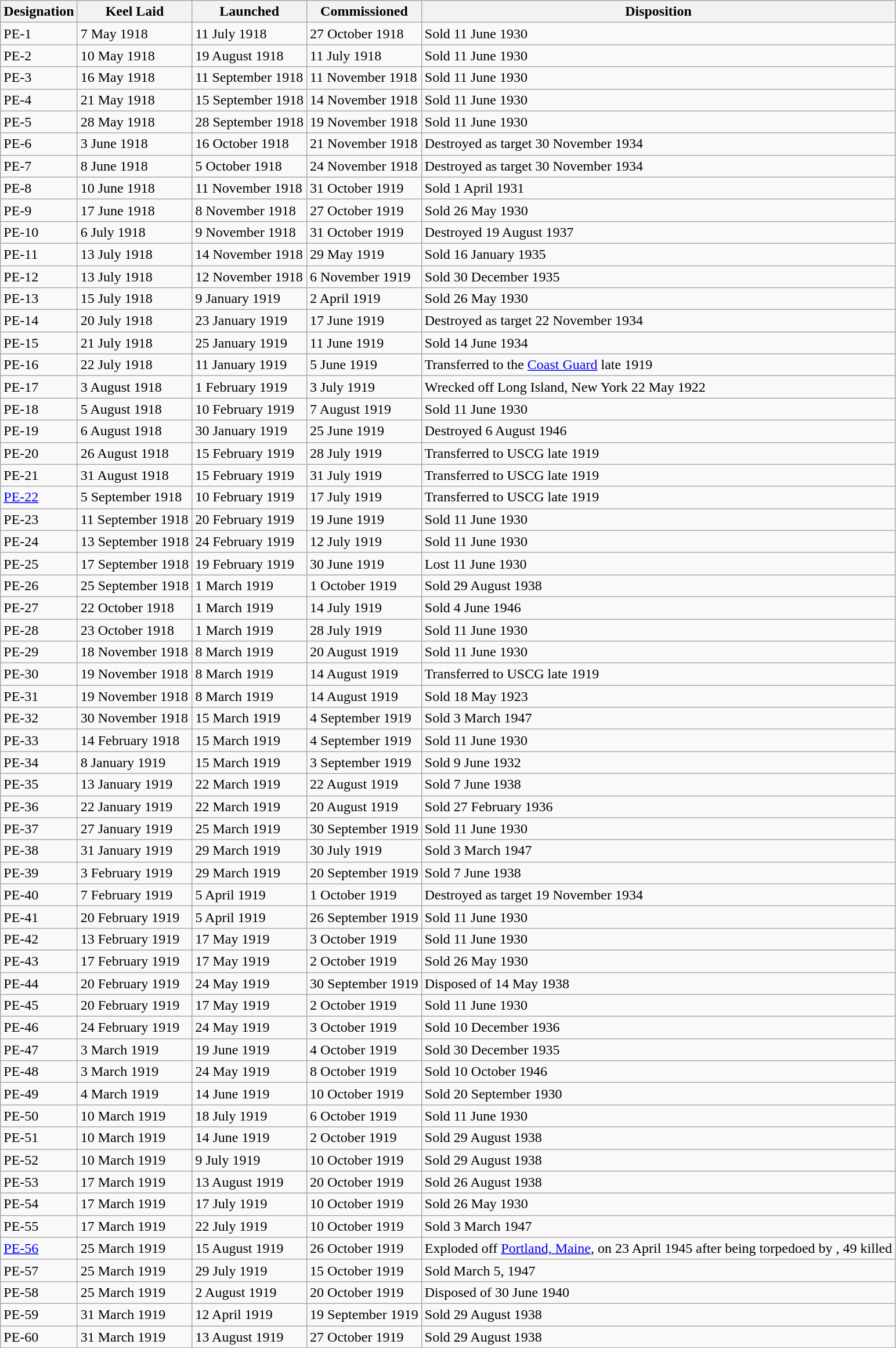<table class="wikitable">
<tr>
<th>Designation</th>
<th>Keel Laid</th>
<th>Launched</th>
<th>Commissioned</th>
<th>Disposition</th>
</tr>
<tr>
<td>PE-1</td>
<td>7 May 1918</td>
<td>11 July 1918</td>
<td>27 October 1918</td>
<td>Sold 11 June 1930</td>
</tr>
<tr>
<td>PE-2</td>
<td>10 May 1918</td>
<td>19 August 1918</td>
<td>11 July 1918</td>
<td>Sold 11 June 1930</td>
</tr>
<tr>
<td>PE-3</td>
<td>16 May 1918</td>
<td>11 September 1918</td>
<td>11 November 1918</td>
<td>Sold 11 June 1930</td>
</tr>
<tr>
<td>PE-4</td>
<td>21 May 1918</td>
<td>15 September 1918</td>
<td>14 November 1918</td>
<td>Sold 11 June 1930</td>
</tr>
<tr>
<td>PE-5</td>
<td>28 May 1918</td>
<td>28 September 1918</td>
<td>19 November 1918</td>
<td>Sold 11 June 1930</td>
</tr>
<tr>
<td>PE-6</td>
<td>3 June 1918</td>
<td>16 October 1918</td>
<td>21 November 1918</td>
<td>Destroyed as target 30 November 1934</td>
</tr>
<tr>
<td>PE-7</td>
<td>8 June 1918</td>
<td>5 October 1918</td>
<td>24 November 1918</td>
<td>Destroyed as target 30 November 1934</td>
</tr>
<tr>
<td>PE-8</td>
<td>10 June 1918</td>
<td>11 November 1918</td>
<td>31 October 1919</td>
<td>Sold 1 April 1931</td>
</tr>
<tr>
<td>PE-9</td>
<td>17 June 1918</td>
<td>8 November 1918</td>
<td>27 October 1919</td>
<td>Sold 26 May 1930</td>
</tr>
<tr>
<td>PE-10</td>
<td>6 July 1918</td>
<td>9 November 1918</td>
<td>31 October 1919</td>
<td>Destroyed 19 August 1937</td>
</tr>
<tr>
<td>PE-11</td>
<td>13 July 1918</td>
<td>14 November 1918</td>
<td>29 May 1919</td>
<td>Sold 16 January 1935</td>
</tr>
<tr>
<td>PE-12</td>
<td>13 July 1918</td>
<td>12 November 1918</td>
<td>6 November 1919</td>
<td>Sold 30 December 1935</td>
</tr>
<tr>
<td>PE-13</td>
<td>15 July 1918</td>
<td>9 January 1919</td>
<td>2 April 1919</td>
<td>Sold 26 May 1930</td>
</tr>
<tr>
<td>PE-14</td>
<td>20 July 1918</td>
<td>23 January 1919</td>
<td>17 June 1919</td>
<td>Destroyed as target 22 November 1934</td>
</tr>
<tr>
<td>PE-15</td>
<td>21 July 1918</td>
<td>25 January 1919</td>
<td>11 June 1919</td>
<td>Sold 14 June 1934</td>
</tr>
<tr>
<td>PE-16</td>
<td>22 July 1918</td>
<td>11 January 1919</td>
<td>5 June 1919</td>
<td>Transferred to the <a href='#'>Coast Guard</a> late 1919</td>
</tr>
<tr>
<td>PE-17</td>
<td>3 August 1918</td>
<td>1 February 1919</td>
<td>3 July 1919</td>
<td>Wrecked off Long Island, New York 22 May 1922</td>
</tr>
<tr>
<td>PE-18</td>
<td>5 August 1918</td>
<td>10 February 1919</td>
<td>7 August 1919</td>
<td>Sold 11 June 1930</td>
</tr>
<tr>
<td>PE-19</td>
<td>6 August 1918</td>
<td>30 January 1919</td>
<td>25 June 1919</td>
<td>Destroyed 6 August 1946</td>
</tr>
<tr>
<td>PE-20</td>
<td>26 August 1918</td>
<td>15 February 1919</td>
<td>28 July 1919</td>
<td>Transferred to USCG late 1919</td>
</tr>
<tr>
<td>PE-21</td>
<td>31 August 1918</td>
<td>15 February 1919</td>
<td>31 July 1919</td>
<td>Transferred to USCG late 1919</td>
</tr>
<tr>
<td><a href='#'>PE-22</a></td>
<td>5 September 1918</td>
<td>10 February 1919</td>
<td>17 July 1919</td>
<td>Transferred to USCG late 1919</td>
</tr>
<tr>
<td>PE-23</td>
<td>11 September 1918</td>
<td>20 February 1919</td>
<td>19 June 1919</td>
<td>Sold 11 June 1930</td>
</tr>
<tr>
<td>PE-24</td>
<td>13 September 1918</td>
<td>24 February 1919</td>
<td>12 July 1919</td>
<td>Sold 11 June 1930</td>
</tr>
<tr>
<td>PE-25</td>
<td>17 September 1918</td>
<td>19 February 1919</td>
<td>30 June 1919</td>
<td>Lost 11 June 1930</td>
</tr>
<tr>
<td>PE-26</td>
<td>25 September 1918</td>
<td>1 March 1919</td>
<td>1 October 1919</td>
<td>Sold 29 August 1938</td>
</tr>
<tr>
<td>PE-27</td>
<td>22 October 1918</td>
<td>1 March 1919</td>
<td>14 July 1919</td>
<td>Sold 4 June 1946</td>
</tr>
<tr>
<td>PE-28</td>
<td>23 October 1918</td>
<td>1 March 1919</td>
<td>28 July 1919</td>
<td>Sold 11 June 1930</td>
</tr>
<tr>
<td>PE-29</td>
<td>18 November 1918</td>
<td>8 March 1919</td>
<td>20 August 1919</td>
<td>Sold 11 June 1930</td>
</tr>
<tr>
<td>PE-30</td>
<td>19 November 1918</td>
<td>8 March 1919</td>
<td>14 August 1919</td>
<td>Transferred to USCG late 1919</td>
</tr>
<tr>
<td>PE-31</td>
<td>19 November 1918</td>
<td>8 March 1919</td>
<td>14 August 1919</td>
<td>Sold 18 May 1923</td>
</tr>
<tr>
<td>PE-32</td>
<td>30 November 1918</td>
<td>15 March 1919</td>
<td>4 September 1919</td>
<td>Sold 3 March 1947</td>
</tr>
<tr>
<td>PE-33</td>
<td>14 February 1918</td>
<td>15 March 1919</td>
<td>4 September 1919</td>
<td>Sold 11 June 1930</td>
</tr>
<tr>
<td>PE-34</td>
<td>8 January 1919</td>
<td>15 March 1919</td>
<td>3 September 1919</td>
<td>Sold 9 June 1932</td>
</tr>
<tr>
<td>PE-35</td>
<td>13 January 1919</td>
<td>22 March 1919</td>
<td>22 August 1919</td>
<td>Sold 7 June 1938</td>
</tr>
<tr>
<td>PE-36</td>
<td>22 January 1919</td>
<td>22 March 1919</td>
<td>20 August 1919</td>
<td>Sold 27 February 1936</td>
</tr>
<tr>
<td>PE-37</td>
<td>27 January 1919</td>
<td>25 March 1919</td>
<td>30 September 1919</td>
<td>Sold 11 June 1930</td>
</tr>
<tr>
<td>PE-38</td>
<td>31 January 1919</td>
<td>29 March 1919</td>
<td>30 July 1919</td>
<td>Sold 3 March 1947</td>
</tr>
<tr>
<td>PE-39</td>
<td>3 February 1919</td>
<td>29 March 1919</td>
<td>20 September 1919</td>
<td>Sold 7 June 1938</td>
</tr>
<tr>
<td>PE-40</td>
<td>7 February 1919</td>
<td>5 April 1919</td>
<td>1 October 1919</td>
<td>Destroyed as target 19 November 1934</td>
</tr>
<tr>
<td>PE-41</td>
<td>20 February 1919</td>
<td>5 April 1919</td>
<td>26 September 1919</td>
<td>Sold 11 June 1930</td>
</tr>
<tr>
<td>PE-42</td>
<td>13 February 1919</td>
<td>17 May 1919</td>
<td>3 October 1919</td>
<td>Sold 11 June 1930</td>
</tr>
<tr>
<td>PE-43</td>
<td>17 February 1919</td>
<td>17 May 1919</td>
<td>2 October 1919</td>
<td>Sold 26 May 1930</td>
</tr>
<tr>
<td>PE-44</td>
<td>20 February 1919</td>
<td>24 May 1919</td>
<td>30 September 1919</td>
<td>Disposed of 14 May 1938</td>
</tr>
<tr>
<td>PE-45</td>
<td>20 February 1919</td>
<td>17 May 1919</td>
<td>2 October 1919</td>
<td>Sold 11 June 1930</td>
</tr>
<tr>
<td>PE-46</td>
<td>24 February 1919</td>
<td>24 May 1919</td>
<td>3 October 1919</td>
<td>Sold 10 December 1936</td>
</tr>
<tr>
<td>PE-47</td>
<td>3 March 1919</td>
<td>19 June 1919</td>
<td>4 October 1919</td>
<td>Sold 30 December 1935</td>
</tr>
<tr>
<td>PE-48</td>
<td>3 March 1919</td>
<td>24 May 1919</td>
<td>8 October 1919</td>
<td>Sold 10 October 1946</td>
</tr>
<tr>
<td>PE-49</td>
<td>4 March 1919</td>
<td>14 June 1919</td>
<td>10 October 1919</td>
<td>Sold 20 September 1930</td>
</tr>
<tr>
<td>PE-50</td>
<td>10 March 1919</td>
<td>18 July 1919</td>
<td>6 October 1919</td>
<td>Sold 11 June 1930</td>
</tr>
<tr>
<td>PE-51</td>
<td>10 March 1919</td>
<td>14 June 1919</td>
<td>2 October 1919</td>
<td>Sold 29 August 1938</td>
</tr>
<tr>
<td>PE-52</td>
<td>10 March 1919</td>
<td>9 July 1919</td>
<td>10 October 1919</td>
<td>Sold 29 August 1938</td>
</tr>
<tr>
<td>PE-53</td>
<td>17 March 1919</td>
<td>13 August 1919</td>
<td>20 October 1919</td>
<td>Sold 26 August 1938</td>
</tr>
<tr>
<td>PE-54</td>
<td>17 March 1919</td>
<td>17 July 1919</td>
<td>10 October 1919</td>
<td>Sold 26 May 1930</td>
</tr>
<tr>
<td>PE-55</td>
<td>17 March 1919</td>
<td>22 July 1919</td>
<td>10 October 1919</td>
<td>Sold 3 March 1947</td>
</tr>
<tr>
<td><a href='#'>PE-56</a></td>
<td>25 March 1919</td>
<td>15 August 1919</td>
<td>26 October 1919</td>
<td>Exploded off <a href='#'>Portland, Maine</a>, on 23 April 1945 after being torpedoed by , 49 killed</td>
</tr>
<tr>
<td>PE-57</td>
<td>25 March 1919</td>
<td>29 July 1919</td>
<td>15 October 1919</td>
<td>Sold March 5, 1947</td>
</tr>
<tr>
<td>PE-58</td>
<td>25 March 1919</td>
<td>2 August 1919</td>
<td>20 October 1919</td>
<td>Disposed of 30 June 1940</td>
</tr>
<tr>
<td>PE-59</td>
<td>31 March 1919</td>
<td>12 April 1919</td>
<td>19 September 1919</td>
<td>Sold 29 August 1938</td>
</tr>
<tr>
<td>PE-60</td>
<td>31 March 1919</td>
<td>13 August 1919</td>
<td>27 October 1919</td>
<td>Sold 29 August 1938</td>
</tr>
</table>
